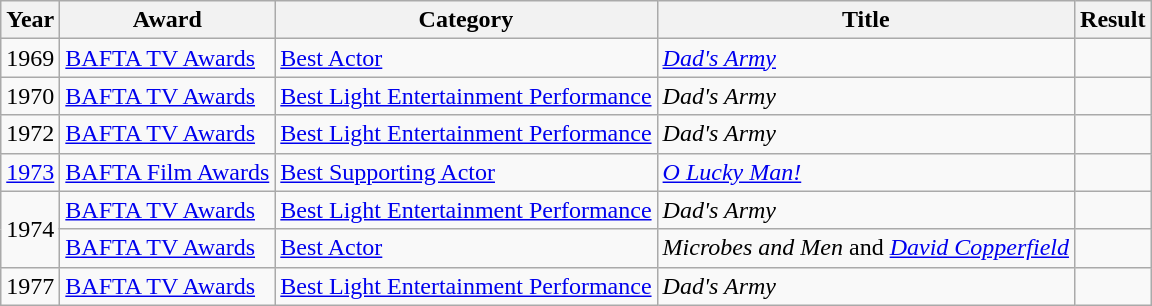<table class="wikitable">
<tr>
<th>Year</th>
<th>Award</th>
<th>Category</th>
<th>Title</th>
<th>Result</th>
</tr>
<tr>
<td>1969</td>
<td><a href='#'>BAFTA TV Awards</a></td>
<td><a href='#'>Best Actor</a></td>
<td><em><a href='#'>Dad's Army</a></em></td>
<td></td>
</tr>
<tr>
<td>1970</td>
<td><a href='#'>BAFTA TV Awards</a></td>
<td><a href='#'>Best Light Entertainment Performance</a></td>
<td><em>Dad's Army</em></td>
<td></td>
</tr>
<tr>
<td>1972</td>
<td><a href='#'>BAFTA TV Awards</a></td>
<td><a href='#'>Best Light Entertainment Performance</a></td>
<td><em>Dad's Army</em></td>
<td></td>
</tr>
<tr>
<td><a href='#'>1973</a></td>
<td><a href='#'>BAFTA Film Awards</a></td>
<td><a href='#'>Best Supporting Actor</a></td>
<td><em><a href='#'>O Lucky Man!</a></em></td>
<td></td>
</tr>
<tr>
<td rowspan="2">1974</td>
<td><a href='#'>BAFTA TV Awards</a></td>
<td><a href='#'>Best Light Entertainment Performance</a></td>
<td><em>Dad's Army</em></td>
<td></td>
</tr>
<tr>
<td><a href='#'>BAFTA TV Awards</a></td>
<td><a href='#'>Best Actor</a></td>
<td><em>Microbes and Men</em> and <em><a href='#'>David Copperfield</a></em></td>
<td></td>
</tr>
<tr>
<td>1977</td>
<td><a href='#'>BAFTA TV Awards</a></td>
<td><a href='#'>Best Light Entertainment Performance</a></td>
<td><em>Dad's Army</em></td>
<td></td>
</tr>
</table>
